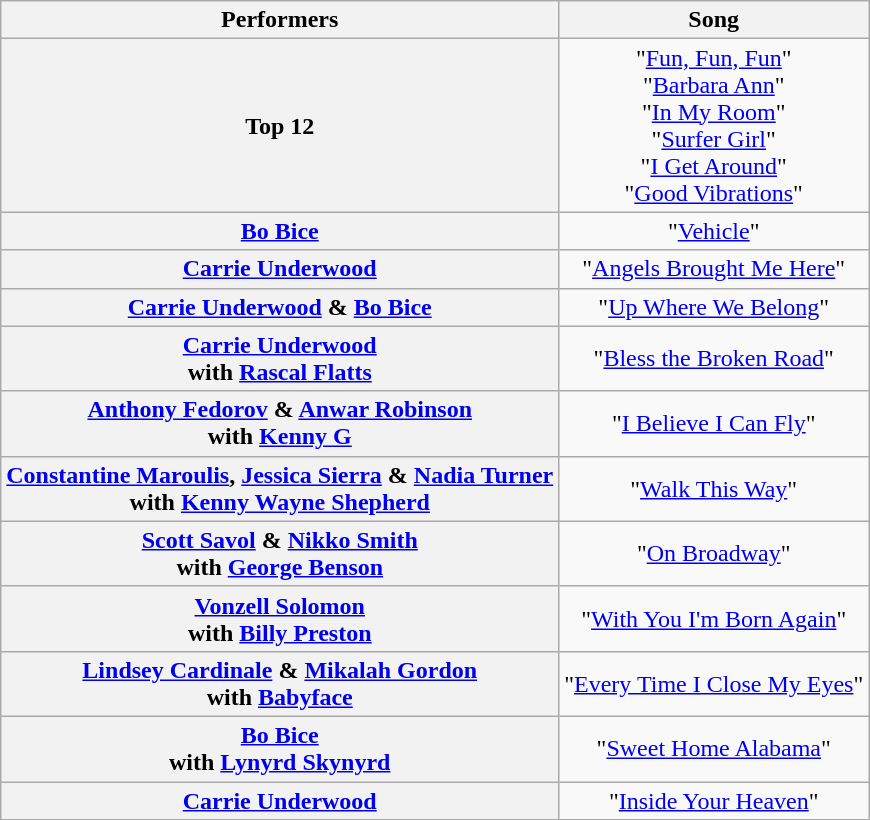<table class="wikitable unsortable" style="text-align:center;">
<tr>
<th scope="col">Performers</th>
<th scope="col">Song</th>
</tr>
<tr>
<th scope="row">Top 12</th>
<td>"<a href='#'>Fun, Fun, Fun</a>"<br>"<a href='#'>Barbara Ann</a>"<br>"<a href='#'>In My Room</a>"<br>"<a href='#'>Surfer Girl</a>"<br>"<a href='#'>I Get Around</a>"<br>"<a href='#'>Good Vibrations</a>"</td>
</tr>
<tr>
<th scope="row"><a href='#'>Bo Bice</a></th>
<td>"<a href='#'>Vehicle</a>"</td>
</tr>
<tr>
<th scope="row"><a href='#'>Carrie Underwood</a></th>
<td>"<a href='#'>Angels Brought Me Here</a>"</td>
</tr>
<tr>
<th scope="row"><a href='#'>Carrie Underwood</a> & <a href='#'>Bo Bice</a></th>
<td>"<a href='#'>Up Where We Belong</a>"</td>
</tr>
<tr>
<th scope="row"><a href='#'>Carrie Underwood</a><br>with <a href='#'>Rascal Flatts</a></th>
<td>"<a href='#'>Bless the Broken Road</a>"</td>
</tr>
<tr>
<th scope="row"><a href='#'>Anthony Fedorov</a> & <a href='#'>Anwar Robinson</a><br>with <a href='#'>Kenny G</a></th>
<td>"<a href='#'>I Believe I Can Fly</a>"</td>
</tr>
<tr>
<th scope="row"><a href='#'>Constantine Maroulis</a>, <a href='#'>Jessica Sierra</a> & <a href='#'>Nadia Turner</a><br>with <a href='#'>Kenny Wayne Shepherd</a></th>
<td>"<a href='#'>Walk This Way</a>"</td>
</tr>
<tr>
<th scope="row"><a href='#'>Scott Savol</a> & <a href='#'>Nikko Smith</a><br>with <a href='#'>George Benson</a></th>
<td>"<a href='#'>On Broadway</a>"</td>
</tr>
<tr>
<th scope="row"><a href='#'>Vonzell Solomon</a><br>with <a href='#'>Billy Preston</a></th>
<td>"<a href='#'>With You I'm Born Again</a>"</td>
</tr>
<tr>
<th scope="row"><a href='#'>Lindsey Cardinale</a> & <a href='#'>Mikalah Gordon</a><br>with <a href='#'>Babyface</a></th>
<td>"<a href='#'>Every Time I Close My Eyes</a>"</td>
</tr>
<tr>
<th scope="row"><a href='#'>Bo Bice</a><br>with <a href='#'>Lynyrd Skynyrd</a></th>
<td>"<a href='#'>Sweet Home Alabama</a>"</td>
</tr>
<tr>
<th scope="row"><a href='#'>Carrie Underwood</a></th>
<td>"<a href='#'>Inside Your Heaven</a>"</td>
</tr>
</table>
